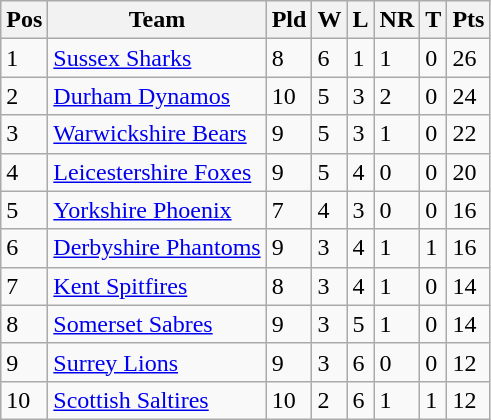<table class="wikitable">
<tr>
<th>Pos</th>
<th>Team</th>
<th>Pld</th>
<th>W</th>
<th>L</th>
<th>NR</th>
<th>T</th>
<th>Pts</th>
</tr>
<tr>
<td>1</td>
<td><a href='#'>Sussex Sharks</a></td>
<td>8</td>
<td>6</td>
<td>1</td>
<td>1</td>
<td>0</td>
<td>26</td>
</tr>
<tr>
<td>2</td>
<td><a href='#'>Durham Dynamos</a></td>
<td>10</td>
<td>5</td>
<td>3</td>
<td>2</td>
<td>0</td>
<td>24</td>
</tr>
<tr>
<td>3</td>
<td><a href='#'>Warwickshire Bears</a></td>
<td>9</td>
<td>5</td>
<td>3</td>
<td>1</td>
<td>0</td>
<td>22</td>
</tr>
<tr>
<td>4</td>
<td><a href='#'>Leicestershire Foxes</a></td>
<td>9</td>
<td>5</td>
<td>4</td>
<td>0</td>
<td>0</td>
<td>20</td>
</tr>
<tr>
<td>5</td>
<td><a href='#'>Yorkshire Phoenix</a></td>
<td>7</td>
<td>4</td>
<td>3</td>
<td>0</td>
<td>0</td>
<td>16</td>
</tr>
<tr>
<td>6</td>
<td><a href='#'>Derbyshire Phantoms</a></td>
<td>9</td>
<td>3</td>
<td>4</td>
<td>1</td>
<td>1</td>
<td>16</td>
</tr>
<tr>
<td>7</td>
<td><a href='#'>Kent Spitfires</a></td>
<td>8</td>
<td>3</td>
<td>4</td>
<td>1</td>
<td>0</td>
<td>14</td>
</tr>
<tr>
<td>8</td>
<td><a href='#'>Somerset Sabres</a></td>
<td>9</td>
<td>3</td>
<td>5</td>
<td>1</td>
<td>0</td>
<td>14</td>
</tr>
<tr>
<td>9</td>
<td><a href='#'>Surrey Lions</a></td>
<td>9</td>
<td>3</td>
<td>6</td>
<td>0</td>
<td>0</td>
<td>12</td>
</tr>
<tr>
<td>10</td>
<td><a href='#'>Scottish Saltires</a></td>
<td>10</td>
<td>2</td>
<td>6</td>
<td>1</td>
<td>1</td>
<td>12</td>
</tr>
</table>
